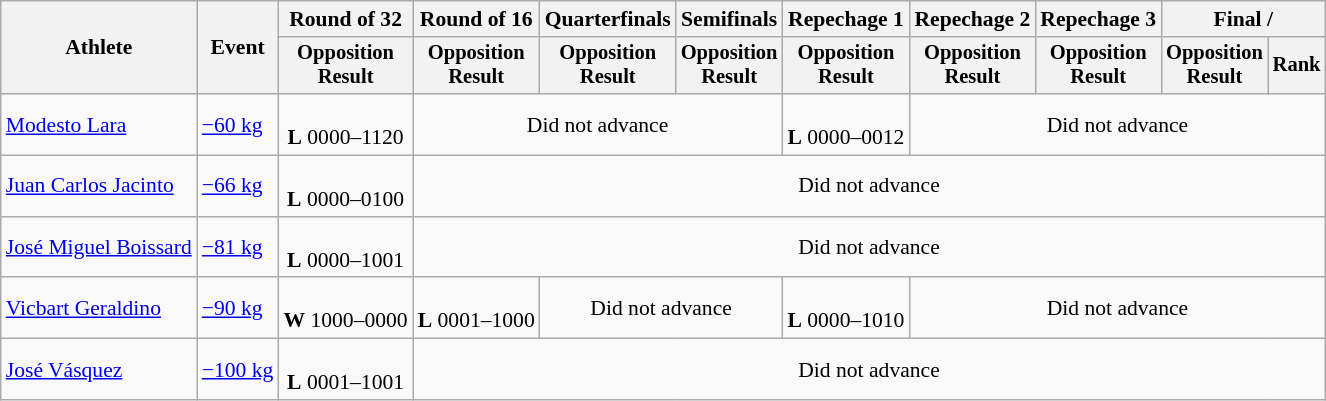<table class="wikitable" style="font-size:90%">
<tr>
<th rowspan="2">Athlete</th>
<th rowspan="2">Event</th>
<th>Round of 32</th>
<th>Round of 16</th>
<th>Quarterfinals</th>
<th>Semifinals</th>
<th>Repechage 1</th>
<th>Repechage 2</th>
<th>Repechage 3</th>
<th colspan=2>Final / </th>
</tr>
<tr style="font-size:95%">
<th>Opposition<br>Result</th>
<th>Opposition<br>Result</th>
<th>Opposition<br>Result</th>
<th>Opposition<br>Result</th>
<th>Opposition<br>Result</th>
<th>Opposition<br>Result</th>
<th>Opposition<br>Result</th>
<th>Opposition<br>Result</th>
<th>Rank</th>
</tr>
<tr align=center>
<td align=left><a href='#'>Modesto Lara</a></td>
<td align=left><a href='#'>−60 kg</a></td>
<td><br><strong>L</strong> 0000–1120</td>
<td colspan=3>Did not advance</td>
<td><br><strong>L</strong> 0000–0012</td>
<td colspan=4>Did not advance</td>
</tr>
<tr align=center>
<td align=left><a href='#'>Juan Carlos Jacinto</a></td>
<td align=left><a href='#'>−66 kg</a></td>
<td><br><strong>L</strong> 0000–0100</td>
<td colspan=8>Did not advance</td>
</tr>
<tr align=center>
<td align=left><a href='#'>José Miguel Boissard</a></td>
<td align=left><a href='#'>−81 kg</a></td>
<td><br><strong>L</strong> 0000–1001</td>
<td colspan=8>Did not advance</td>
</tr>
<tr align=center>
<td align=left><a href='#'>Vicbart Geraldino</a></td>
<td align=left><a href='#'>−90 kg</a></td>
<td><br><strong>W</strong> 1000–0000</td>
<td><br><strong>L</strong> 0001–1000</td>
<td colspan=2>Did not advance</td>
<td><br><strong>L</strong> 0000–1010</td>
<td colspan=4>Did not advance</td>
</tr>
<tr align=center>
<td align=left><a href='#'>José Vásquez</a></td>
<td align=left><a href='#'>−100 kg</a></td>
<td><br><strong>L</strong> 0001–1001</td>
<td colspan=8>Did not advance</td>
</tr>
</table>
